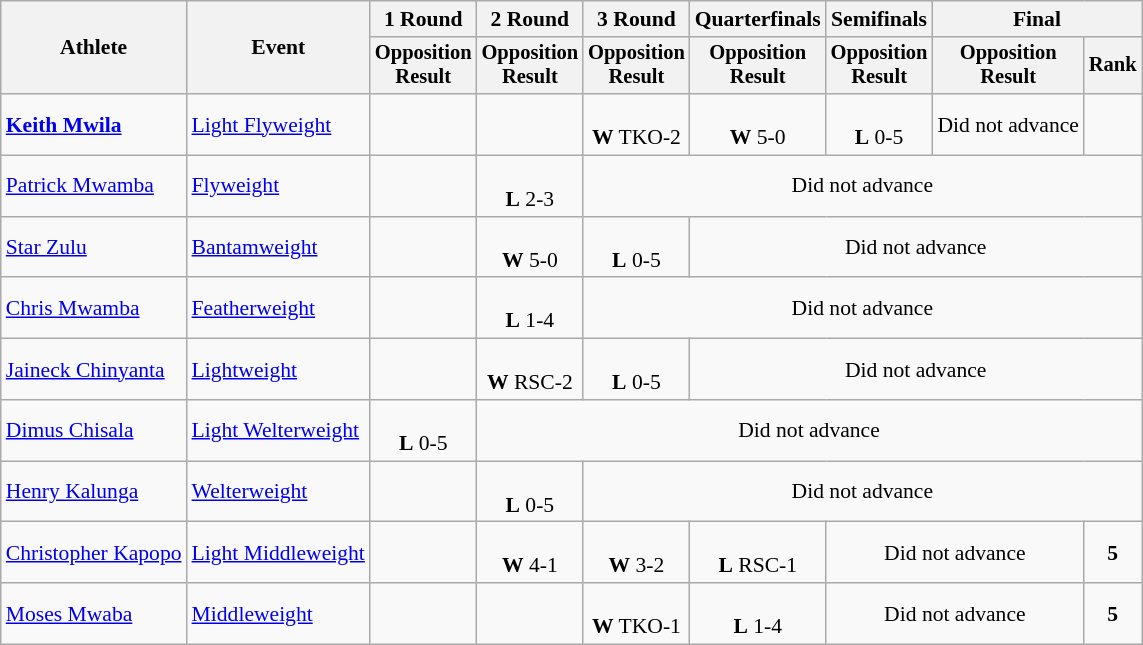<table class="wikitable" style="font-size:90%">
<tr>
<th rowspan="2">Athlete</th>
<th rowspan="2">Event</th>
<th>1 Round</th>
<th>2 Round</th>
<th>3 Round</th>
<th>Quarterfinals</th>
<th>Semifinals</th>
<th colspan=2>Final</th>
</tr>
<tr style="font-size:95%">
<th>Opposition<br>Result</th>
<th>Opposition<br>Result</th>
<th>Opposition<br>Result</th>
<th>Opposition<br>Result</th>
<th>Opposition<br>Result</th>
<th>Opposition<br>Result</th>
<th>Rank</th>
</tr>
<tr align=center>
<td align=left><strong><a href='#'>Keith Mwila</a> </strong></td>
<td align=left><a href='#'>Light Flyweight</a></td>
<td></td>
<td></td>
<td><br><strong>W</strong> TKO-2</td>
<td><br><strong>W</strong> 5-0</td>
<td><br><strong>L</strong> 0-5</td>
<td>Did not advance</td>
<td></td>
</tr>
<tr align=center>
<td align=left><a href='#'>Patrick Mwamba</a></td>
<td align=left><a href='#'>Flyweight</a></td>
<td></td>
<td><br><strong>L</strong> 2-3</td>
<td colspan=5>Did not advance</td>
</tr>
<tr align=center>
<td align=left><a href='#'>Star Zulu</a></td>
<td align=left><a href='#'>Bantamweight</a></td>
<td></td>
<td><br><strong>W</strong> 5-0</td>
<td><br><strong>L</strong> 0-5</td>
<td colspan=5>Did not advance</td>
</tr>
<tr align=center>
<td align=left><a href='#'>Chris Mwamba</a></td>
<td align=left><a href='#'>Featherweight</a></td>
<td></td>
<td><br><strong>L</strong> 1-4</td>
<td colspan=5>Did not advance</td>
</tr>
<tr align=center>
<td align=left><a href='#'>Jaineck Chinyanta</a></td>
<td align=left><a href='#'>Lightweight</a></td>
<td></td>
<td><br><strong>W</strong> RSC-2</td>
<td><br><strong>L</strong> 0-5</td>
<td colspan=5>Did not advance</td>
</tr>
<tr align=center>
<td align=left><a href='#'>Dimus Chisala</a></td>
<td align=left><a href='#'>Light Welterweight</a></td>
<td><br><strong>L</strong> 0-5</td>
<td colspan=6>Did not advance</td>
</tr>
<tr align=center>
<td align=left><a href='#'>Henry Kalunga</a></td>
<td align=left><a href='#'>Welterweight</a></td>
<td></td>
<td><br><strong>L</strong> 0-5</td>
<td colspan=5>Did not advance</td>
</tr>
<tr align=center>
<td align=left><a href='#'>Christopher Kapopo</a></td>
<td align=left><a href='#'>Light Middleweight</a></td>
<td></td>
<td><br><strong>W</strong> 4-1</td>
<td><br><strong>W</strong> 3-2</td>
<td><br><strong>L</strong> RSC-1</td>
<td colspan=2>Did not advance</td>
<td><strong>5</strong></td>
</tr>
<tr align=center>
<td align=left><a href='#'>Moses Mwaba</a></td>
<td align=left><a href='#'>Middleweight</a></td>
<td></td>
<td></td>
<td><br><strong>W</strong> TKO-1</td>
<td><br><strong>L</strong> 1-4</td>
<td colspan=2>Did not advance</td>
<td><strong>5</strong></td>
</tr>
</table>
